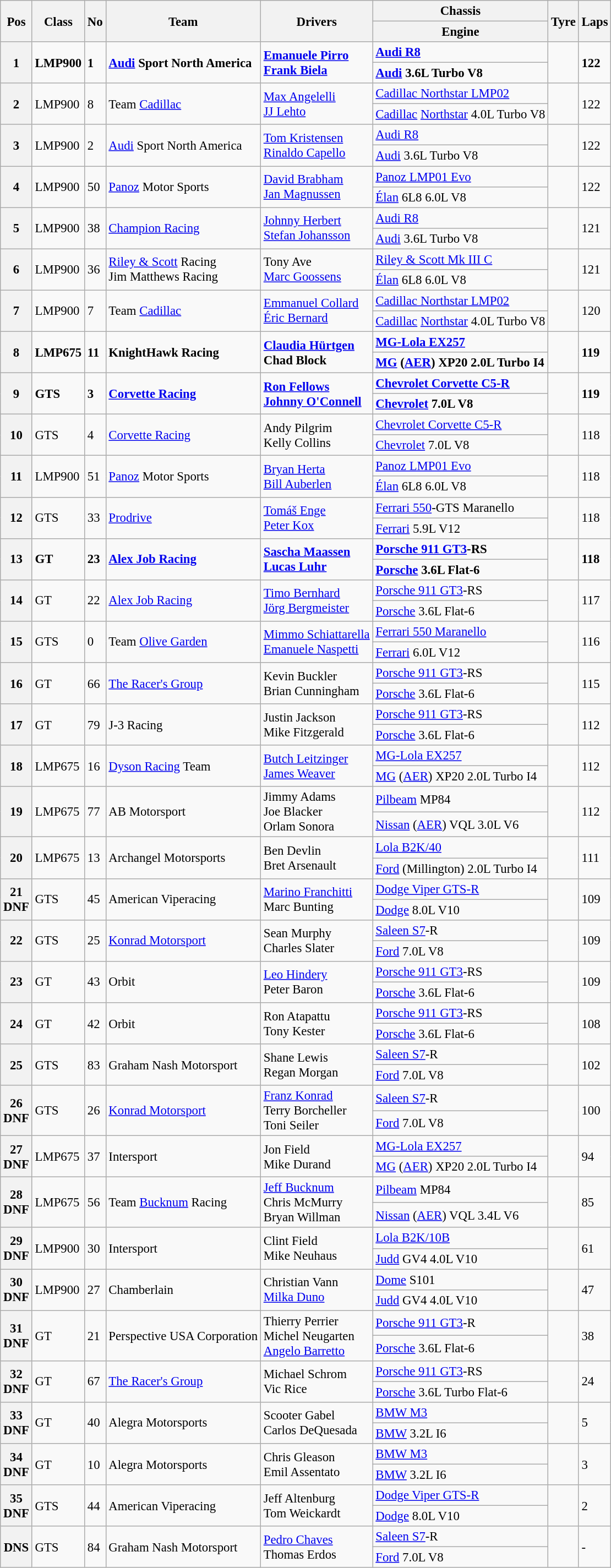<table class="wikitable" style="font-size: 95%;">
<tr>
<th rowspan=2>Pos</th>
<th rowspan=2>Class</th>
<th rowspan=2>No</th>
<th rowspan=2>Team</th>
<th rowspan=2>Drivers</th>
<th>Chassis</th>
<th rowspan=2>Tyre</th>
<th rowspan=2>Laps</th>
</tr>
<tr>
<th>Engine</th>
</tr>
<tr style="font-weight:bold">
<th rowspan=2>1</th>
<td rowspan=2>LMP900</td>
<td rowspan=2>1</td>
<td rowspan=2> <a href='#'>Audi</a> Sport North America</td>
<td rowspan=2> <a href='#'>Emanuele Pirro</a><br> <a href='#'>Frank Biela</a></td>
<td><a href='#'>Audi R8</a></td>
<td rowspan=2></td>
<td rowspan=2>122</td>
</tr>
<tr style="font-weight:bold">
<td><a href='#'>Audi</a> 3.6L Turbo V8</td>
</tr>
<tr>
<th rowspan=2>2</th>
<td rowspan=2>LMP900</td>
<td rowspan=2>8</td>
<td rowspan=2> Team <a href='#'>Cadillac</a></td>
<td rowspan=2> <a href='#'>Max Angelelli</a><br> <a href='#'>JJ Lehto</a></td>
<td><a href='#'>Cadillac Northstar LMP02</a></td>
<td rowspan=2></td>
<td rowspan=2>122</td>
</tr>
<tr>
<td><a href='#'>Cadillac</a> <a href='#'>Northstar</a> 4.0L Turbo V8</td>
</tr>
<tr>
<th rowspan=2>3</th>
<td rowspan=2>LMP900</td>
<td rowspan=2>2</td>
<td rowspan=2> <a href='#'>Audi</a> Sport North America</td>
<td rowspan=2> <a href='#'>Tom Kristensen</a><br> <a href='#'>Rinaldo Capello</a></td>
<td><a href='#'>Audi R8</a></td>
<td rowspan=2></td>
<td rowspan=2>122</td>
</tr>
<tr>
<td><a href='#'>Audi</a> 3.6L Turbo V8</td>
</tr>
<tr>
<th rowspan=2>4</th>
<td rowspan=2>LMP900</td>
<td rowspan=2>50</td>
<td rowspan=2> <a href='#'>Panoz</a> Motor Sports</td>
<td rowspan=2> <a href='#'>David Brabham</a><br> <a href='#'>Jan Magnussen</a></td>
<td><a href='#'>Panoz LMP01 Evo</a></td>
<td rowspan=2></td>
<td rowspan=2>122</td>
</tr>
<tr>
<td><a href='#'>Élan</a> 6L8 6.0L V8</td>
</tr>
<tr>
<th rowspan=2>5</th>
<td rowspan=2>LMP900</td>
<td rowspan=2>38</td>
<td rowspan=2> <a href='#'>Champion Racing</a></td>
<td rowspan=2> <a href='#'>Johnny Herbert</a><br> <a href='#'>Stefan Johansson</a></td>
<td><a href='#'>Audi R8</a></td>
<td rowspan=2></td>
<td rowspan=2>121</td>
</tr>
<tr>
<td><a href='#'>Audi</a> 3.6L Turbo V8</td>
</tr>
<tr>
<th rowspan=2>6</th>
<td rowspan=2>LMP900</td>
<td rowspan=2>36</td>
<td rowspan=2> <a href='#'>Riley & Scott</a> Racing<br> Jim Matthews Racing</td>
<td rowspan=2> Tony Ave<br> <a href='#'>Marc Goossens</a></td>
<td><a href='#'>Riley & Scott Mk III C</a></td>
<td rowspan=2></td>
<td rowspan=2>121</td>
</tr>
<tr>
<td><a href='#'>Élan</a> 6L8 6.0L V8</td>
</tr>
<tr>
<th rowspan=2>7</th>
<td rowspan=2>LMP900</td>
<td rowspan=2>7</td>
<td rowspan=2> Team <a href='#'>Cadillac</a></td>
<td rowspan=2> <a href='#'>Emmanuel Collard</a><br> <a href='#'>Éric Bernard</a></td>
<td><a href='#'>Cadillac Northstar LMP02</a></td>
<td rowspan=2></td>
<td rowspan=2>120</td>
</tr>
<tr>
<td><a href='#'>Cadillac</a> <a href='#'>Northstar</a> 4.0L Turbo V8</td>
</tr>
<tr style="font-weight:bold">
<th rowspan=2>8</th>
<td rowspan=2>LMP675</td>
<td rowspan=2>11</td>
<td rowspan=2> KnightHawk Racing</td>
<td rowspan=2> <a href='#'>Claudia Hürtgen</a><br> Chad Block</td>
<td><a href='#'>MG-Lola EX257</a></td>
<td rowspan=2></td>
<td rowspan=2>119</td>
</tr>
<tr style="font-weight:bold">
<td><a href='#'>MG</a> (<a href='#'>AER</a>) XP20 2.0L Turbo I4</td>
</tr>
<tr style="font-weight:bold">
<th rowspan=2>9</th>
<td rowspan=2>GTS</td>
<td rowspan=2>3</td>
<td rowspan=2> <a href='#'>Corvette Racing</a></td>
<td rowspan=2> <a href='#'>Ron Fellows</a><br> <a href='#'>Johnny O'Connell</a></td>
<td><a href='#'>Chevrolet Corvette C5-R</a></td>
<td rowspan=2></td>
<td rowspan=2>119</td>
</tr>
<tr style="font-weight:bold">
<td><a href='#'>Chevrolet</a> 7.0L V8</td>
</tr>
<tr>
<th rowspan=2>10</th>
<td rowspan=2>GTS</td>
<td rowspan=2>4</td>
<td rowspan=2> <a href='#'>Corvette Racing</a></td>
<td rowspan=2> Andy Pilgrim<br> Kelly Collins</td>
<td><a href='#'>Chevrolet Corvette C5-R</a></td>
<td rowspan=2></td>
<td rowspan=2>118</td>
</tr>
<tr>
<td><a href='#'>Chevrolet</a> 7.0L V8</td>
</tr>
<tr>
<th rowspan=2>11</th>
<td rowspan=2>LMP900</td>
<td rowspan=2>51</td>
<td rowspan=2> <a href='#'>Panoz</a> Motor Sports</td>
<td rowspan=2> <a href='#'>Bryan Herta</a><br> <a href='#'>Bill Auberlen</a></td>
<td><a href='#'>Panoz LMP01 Evo</a></td>
<td rowspan=2></td>
<td rowspan=2>118</td>
</tr>
<tr>
<td><a href='#'>Élan</a> 6L8 6.0L V8</td>
</tr>
<tr>
<th rowspan=2>12</th>
<td rowspan=2>GTS</td>
<td rowspan=2>33</td>
<td rowspan=2> <a href='#'>Prodrive</a></td>
<td rowspan=2> <a href='#'>Tomáš Enge</a><br> <a href='#'>Peter Kox</a></td>
<td><a href='#'>Ferrari 550</a>-GTS Maranello</td>
<td rowspan=2></td>
<td rowspan=2>118</td>
</tr>
<tr>
<td><a href='#'>Ferrari</a> 5.9L V12</td>
</tr>
<tr style="font-weight:bold">
<th rowspan=2>13</th>
<td rowspan=2>GT</td>
<td rowspan=2>23</td>
<td rowspan=2> <a href='#'>Alex Job Racing</a></td>
<td rowspan=2> <a href='#'>Sascha Maassen</a><br> <a href='#'>Lucas Luhr</a></td>
<td><a href='#'>Porsche 911 GT3</a>-RS</td>
<td rowspan=2></td>
<td rowspan=2>118</td>
</tr>
<tr style="font-weight:bold">
<td><a href='#'>Porsche</a> 3.6L Flat-6</td>
</tr>
<tr>
<th rowspan=2>14</th>
<td rowspan=2>GT</td>
<td rowspan=2>22</td>
<td rowspan=2> <a href='#'>Alex Job Racing</a></td>
<td rowspan=2> <a href='#'>Timo Bernhard</a><br> <a href='#'>Jörg Bergmeister</a></td>
<td><a href='#'>Porsche 911 GT3</a>-RS</td>
<td rowspan=2></td>
<td rowspan=2>117</td>
</tr>
<tr>
<td><a href='#'>Porsche</a> 3.6L Flat-6</td>
</tr>
<tr>
<th rowspan=2>15</th>
<td rowspan=2>GTS</td>
<td rowspan=2>0</td>
<td rowspan=2> Team <a href='#'>Olive Garden</a></td>
<td rowspan=2> <a href='#'>Mimmo Schiattarella</a><br> <a href='#'>Emanuele Naspetti</a></td>
<td><a href='#'>Ferrari 550 Maranello</a></td>
<td rowspan=2></td>
<td rowspan=2>116</td>
</tr>
<tr>
<td><a href='#'>Ferrari</a> 6.0L V12</td>
</tr>
<tr>
<th rowspan=2>16</th>
<td rowspan=2>GT</td>
<td rowspan=2>66</td>
<td rowspan=2> <a href='#'>The Racer's Group</a></td>
<td rowspan=2> Kevin Buckler<br> Brian Cunningham</td>
<td><a href='#'>Porsche 911 GT3</a>-RS</td>
<td rowspan=2></td>
<td rowspan=2>115</td>
</tr>
<tr>
<td><a href='#'>Porsche</a> 3.6L Flat-6</td>
</tr>
<tr>
<th rowspan=2>17</th>
<td rowspan=2>GT</td>
<td rowspan=2>79</td>
<td rowspan=2> J-3 Racing</td>
<td rowspan=2> Justin Jackson<br> Mike Fitzgerald</td>
<td><a href='#'>Porsche 911 GT3</a>-RS</td>
<td rowspan=2></td>
<td rowspan=2>112</td>
</tr>
<tr>
<td><a href='#'>Porsche</a> 3.6L Flat-6</td>
</tr>
<tr>
<th rowspan=2>18</th>
<td rowspan=2>LMP675</td>
<td rowspan=2>16</td>
<td rowspan=2> <a href='#'>Dyson Racing</a> Team</td>
<td rowspan=2> <a href='#'>Butch Leitzinger</a><br> <a href='#'>James Weaver</a></td>
<td><a href='#'>MG-Lola EX257</a></td>
<td rowspan=2></td>
<td rowspan=2>112</td>
</tr>
<tr>
<td><a href='#'>MG</a> (<a href='#'>AER</a>) XP20 2.0L Turbo I4</td>
</tr>
<tr>
<th rowspan=2>19</th>
<td rowspan=2>LMP675</td>
<td rowspan=2>77</td>
<td rowspan=2> AB Motorsport</td>
<td rowspan=2> Jimmy Adams<br> Joe Blacker<br> Orlam Sonora</td>
<td><a href='#'>Pilbeam</a> MP84</td>
<td rowspan=2></td>
<td rowspan=2>112</td>
</tr>
<tr>
<td><a href='#'>Nissan</a> (<a href='#'>AER</a>) VQL 3.0L V6</td>
</tr>
<tr>
<th rowspan=2>20</th>
<td rowspan=2>LMP675</td>
<td rowspan=2>13</td>
<td rowspan=2> Archangel Motorsports</td>
<td rowspan=2> Ben Devlin<br> Bret Arsenault</td>
<td><a href='#'>Lola B2K/40</a></td>
<td rowspan=2></td>
<td rowspan=2>111</td>
</tr>
<tr>
<td><a href='#'>Ford</a> (Millington) 2.0L Turbo I4</td>
</tr>
<tr>
<th rowspan=2>21<br>DNF</th>
<td rowspan=2>GTS</td>
<td rowspan=2>45</td>
<td rowspan=2> American Viperacing</td>
<td rowspan=2> <a href='#'>Marino Franchitti</a><br> Marc Bunting</td>
<td><a href='#'>Dodge Viper GTS-R</a></td>
<td rowspan=2></td>
<td rowspan=2>109</td>
</tr>
<tr>
<td><a href='#'>Dodge</a> 8.0L V10</td>
</tr>
<tr>
<th rowspan=2>22</th>
<td rowspan=2>GTS</td>
<td rowspan=2>25</td>
<td rowspan=2> <a href='#'>Konrad Motorsport</a></td>
<td rowspan=2> Sean Murphy<br> Charles Slater</td>
<td><a href='#'>Saleen S7</a>-R</td>
<td rowspan=2></td>
<td rowspan=2>109</td>
</tr>
<tr>
<td><a href='#'>Ford</a> 7.0L V8</td>
</tr>
<tr>
<th rowspan=2>23</th>
<td rowspan=2>GT</td>
<td rowspan=2>43</td>
<td rowspan=2> Orbit</td>
<td rowspan=2> <a href='#'>Leo Hindery</a><br> Peter Baron</td>
<td><a href='#'>Porsche 911 GT3</a>-RS</td>
<td rowspan=2></td>
<td rowspan=2>109</td>
</tr>
<tr>
<td><a href='#'>Porsche</a> 3.6L Flat-6</td>
</tr>
<tr>
<th rowspan=2>24</th>
<td rowspan=2>GT</td>
<td rowspan=2>42</td>
<td rowspan=2> Orbit</td>
<td rowspan=2> Ron Atapattu<br> Tony Kester</td>
<td><a href='#'>Porsche 911 GT3</a>-RS</td>
<td rowspan=2></td>
<td rowspan=2>108</td>
</tr>
<tr>
<td><a href='#'>Porsche</a> 3.6L Flat-6</td>
</tr>
<tr>
<th rowspan=2>25</th>
<td rowspan=2>GTS</td>
<td rowspan=2>83</td>
<td rowspan=2> Graham Nash Motorsport</td>
<td rowspan=2> Shane Lewis<br> Regan Morgan</td>
<td><a href='#'>Saleen S7</a>-R</td>
<td rowspan=2></td>
<td rowspan=2>102</td>
</tr>
<tr>
<td><a href='#'>Ford</a> 7.0L V8</td>
</tr>
<tr>
<th rowspan=2>26<br>DNF</th>
<td rowspan=2>GTS</td>
<td rowspan=2>26</td>
<td rowspan=2> <a href='#'>Konrad Motorsport</a></td>
<td rowspan=2> <a href='#'>Franz Konrad</a><br> Terry Borcheller<br> Toni Seiler</td>
<td><a href='#'>Saleen S7</a>-R</td>
<td rowspan=2></td>
<td rowspan=2>100</td>
</tr>
<tr>
<td><a href='#'>Ford</a> 7.0L V8</td>
</tr>
<tr>
<th rowspan=2>27<br>DNF</th>
<td rowspan=2>LMP675</td>
<td rowspan=2>37</td>
<td rowspan=2> Intersport</td>
<td rowspan=2> Jon Field<br> Mike Durand</td>
<td><a href='#'>MG-Lola EX257</a></td>
<td rowspan=2></td>
<td rowspan=2>94</td>
</tr>
<tr>
<td><a href='#'>MG</a> (<a href='#'>AER</a>) XP20 2.0L Turbo I4</td>
</tr>
<tr>
<th rowspan=2>28<br>DNF</th>
<td rowspan=2>LMP675</td>
<td rowspan=2>56</td>
<td rowspan=2> Team <a href='#'>Bucknum</a> Racing</td>
<td rowspan=2> <a href='#'>Jeff Bucknum</a><br> Chris McMurry<br> Bryan Willman</td>
<td><a href='#'>Pilbeam</a> MP84</td>
<td rowspan=2></td>
<td rowspan=2>85</td>
</tr>
<tr>
<td><a href='#'>Nissan</a> (<a href='#'>AER</a>) VQL 3.4L V6</td>
</tr>
<tr>
<th rowspan=2>29<br>DNF</th>
<td rowspan=2>LMP900</td>
<td rowspan=2>30</td>
<td rowspan=2> Intersport</td>
<td rowspan=2> Clint Field<br> Mike Neuhaus</td>
<td><a href='#'>Lola B2K/10B</a></td>
<td rowspan=2></td>
<td rowspan=2>61</td>
</tr>
<tr>
<td><a href='#'>Judd</a> GV4 4.0L V10</td>
</tr>
<tr>
<th rowspan=2>30<br>DNF</th>
<td rowspan=2>LMP900</td>
<td rowspan=2>27</td>
<td rowspan=2> Chamberlain</td>
<td rowspan=2> Christian Vann<br> <a href='#'>Milka Duno</a></td>
<td><a href='#'>Dome</a> S101</td>
<td rowspan=2></td>
<td rowspan=2>47</td>
</tr>
<tr>
<td><a href='#'>Judd</a> GV4 4.0L V10</td>
</tr>
<tr>
<th rowspan=2>31<br>DNF</th>
<td rowspan=2>GT</td>
<td rowspan=2>21</td>
<td rowspan=2> Perspective USA Corporation</td>
<td rowspan=2> Thierry Perrier<br> Michel Neugarten<br> <a href='#'>Angelo Barretto</a></td>
<td><a href='#'>Porsche 911 GT3</a>-R</td>
<td rowspan=2></td>
<td rowspan=2>38</td>
</tr>
<tr>
<td><a href='#'>Porsche</a> 3.6L Flat-6</td>
</tr>
<tr>
<th rowspan=2>32<br>DNF</th>
<td rowspan=2>GT</td>
<td rowspan=2>67</td>
<td rowspan=2> <a href='#'>The Racer's Group</a></td>
<td rowspan=2> Michael Schrom<br> Vic Rice</td>
<td><a href='#'>Porsche 911 GT3</a>-RS</td>
<td rowspan=2></td>
<td rowspan=2>24</td>
</tr>
<tr>
<td><a href='#'>Porsche</a> 3.6L Turbo Flat-6</td>
</tr>
<tr>
<th rowspan=2>33<br>DNF</th>
<td rowspan=2>GT</td>
<td rowspan=2>40</td>
<td rowspan=2> Alegra Motorsports</td>
<td rowspan=2> Scooter Gabel<br> Carlos DeQuesada</td>
<td><a href='#'>BMW M3</a></td>
<td rowspan=2></td>
<td rowspan=2>5</td>
</tr>
<tr>
<td><a href='#'>BMW</a> 3.2L I6</td>
</tr>
<tr>
<th rowspan=2>34<br>DNF</th>
<td rowspan=2>GT</td>
<td rowspan=2>10</td>
<td rowspan=2> Alegra Motorsports</td>
<td rowspan=2> Chris Gleason<br> Emil Assentato</td>
<td><a href='#'>BMW M3</a></td>
<td rowspan=2></td>
<td rowspan=2>3</td>
</tr>
<tr>
<td><a href='#'>BMW</a> 3.2L I6</td>
</tr>
<tr>
<th rowspan=2>35<br>DNF</th>
<td rowspan=2>GTS</td>
<td rowspan=2>44</td>
<td rowspan=2> American Viperacing</td>
<td rowspan=2> Jeff Altenburg<br> Tom Weickardt</td>
<td><a href='#'>Dodge Viper GTS-R</a></td>
<td rowspan=2></td>
<td rowspan=2>2</td>
</tr>
<tr>
<td><a href='#'>Dodge</a> 8.0L V10</td>
</tr>
<tr>
<th rowspan=2>DNS</th>
<td rowspan=2>GTS</td>
<td rowspan=2>84</td>
<td rowspan=2> Graham Nash Motorsport</td>
<td rowspan=2> <a href='#'>Pedro Chaves</a><br> Thomas Erdos</td>
<td><a href='#'>Saleen S7</a>-R</td>
<td rowspan=2></td>
<td rowspan=2>-</td>
</tr>
<tr>
<td><a href='#'>Ford</a> 7.0L V8</td>
</tr>
</table>
